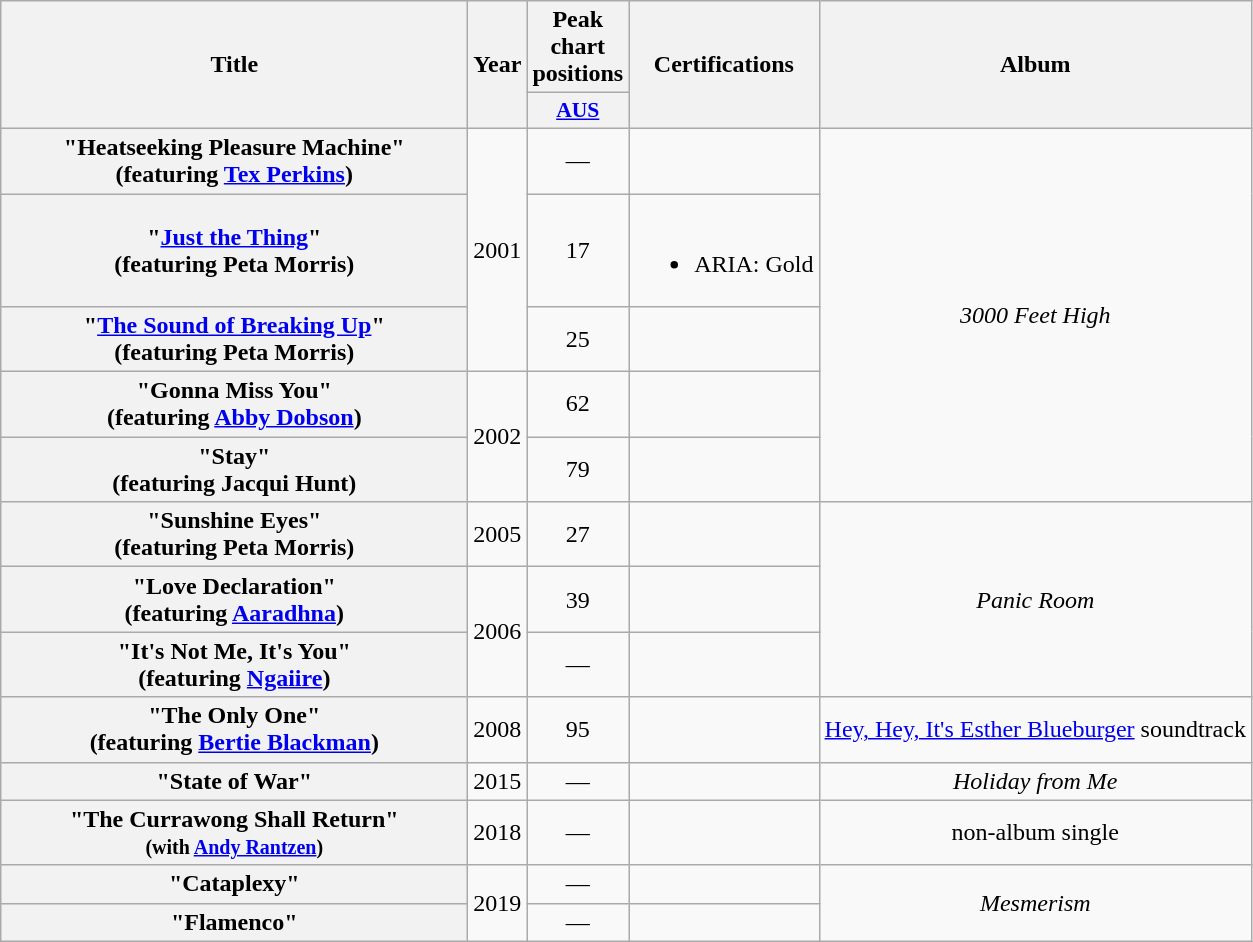<table class="wikitable plainrowheaders" style="text-align:center;" border="1">
<tr>
<th scope="col" rowspan="2" style="width:19em;">Title</th>
<th scope="col" rowspan="2" style="width:1em;">Year</th>
<th scope="col" colspan="1">Peak chart positions</th>
<th scope="col" rowspan="2">Certifications</th>
<th scope="col" rowspan="2">Album</th>
</tr>
<tr>
<th scope="col" style="width:3em;font-size:90%;"><a href='#'>AUS</a><br></th>
</tr>
<tr>
<th scope="row">"Heatseeking Pleasure Machine"<br><span>(featuring <a href='#'>Tex Perkins</a>)</span></th>
<td rowspan="3">2001</td>
<td>—</td>
<td></td>
<td rowspan="5"><em>3000 Feet High</em></td>
</tr>
<tr>
<th scope="row">"<a href='#'>Just the Thing</a>"<br><span>(featuring Peta Morris)</span></th>
<td>17</td>
<td><br><ul><li>ARIA: Gold</li></ul></td>
</tr>
<tr>
<th scope="row">"<a href='#'>The Sound of Breaking Up</a>"<br><span>(featuring Peta Morris)</span></th>
<td>25</td>
<td></td>
</tr>
<tr>
<th scope="row">"Gonna Miss You"<br><span>(featuring <a href='#'>Abby Dobson</a>)</span></th>
<td rowspan="2">2002</td>
<td>62</td>
<td></td>
</tr>
<tr>
<th scope="row">"Stay"<br><span>(featuring Jacqui Hunt)</span></th>
<td>79</td>
<td></td>
</tr>
<tr>
<th scope="row">"Sunshine Eyes"<br><span>(featuring Peta Morris)</span></th>
<td>2005</td>
<td>27</td>
<td></td>
<td rowspan="3"><em>Panic Room</em></td>
</tr>
<tr>
<th scope="row">"Love Declaration"<br><span>(featuring <a href='#'>Aaradhna</a>)</span></th>
<td rowspan="2">2006</td>
<td>39</td>
<td></td>
</tr>
<tr>
<th scope="row">"It's Not Me, It's You"<br><span>(featuring <a href='#'>Ngaiire</a>)</span></th>
<td>—</td>
<td></td>
</tr>
<tr>
<th scope="row">"The Only One"<br><span>(featuring <a href='#'>Bertie Blackman</a>)</span></th>
<td>2008</td>
<td>95</td>
<td></td>
<td><a href='#'>Hey, Hey, It's Esther Blueburger</a> soundtrack</td>
</tr>
<tr>
<th scope="row">"State of War"</th>
<td>2015</td>
<td>—</td>
<td></td>
<td><em>Holiday from Me</em></td>
</tr>
<tr>
<th scope="row">"The Currawong Shall Return" <small> <br>(with <a href='#'>Andy Rantzen</a>)</small></th>
<td>2018</td>
<td>—</td>
<td></td>
<td>non-album single</td>
</tr>
<tr>
<th scope="row">"Cataplexy"</th>
<td rowspan="2">2019</td>
<td>—</td>
<td></td>
<td rowspan="2"><em>Mesmerism</em></td>
</tr>
<tr>
<th scope="row">"Flamenco"</th>
<td>—</td>
<td></td>
</tr>
</table>
